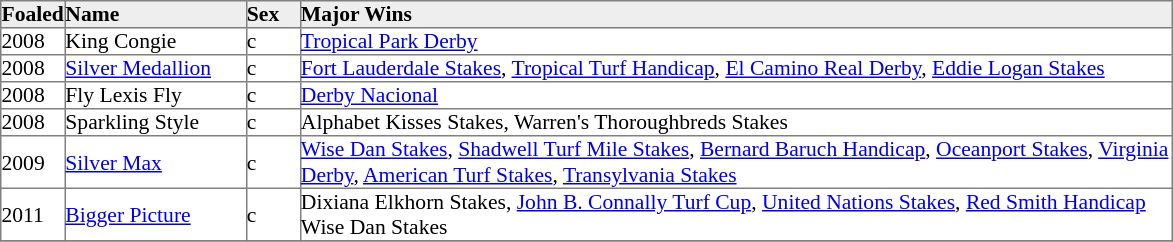<table border="1" cellpadding="0" style="border-collapse: collapse; font-size:90%">
<tr style="background:#eee;">
<td style="width:35px;"><strong>Foaled</strong></td>
<td style="width:120px;"><strong>Name</strong></td>
<td style="width:35px;"><strong>Sex</strong></td>
<td style="width:580px;"><strong>Major Wins</strong></td>
</tr>
<tr>
<td>2008</td>
<td>King Congie</td>
<td>c</td>
<td><a href='#'>Tropical Park Derby</a></td>
</tr>
<tr>
<td>2008</td>
<td><a href='#'>Silver Medallion</a></td>
<td>c</td>
<td><a href='#'>Fort Lauderdale Stakes</a>, <a href='#'>Tropical Turf Handicap</a>, <a href='#'>El Camino Real Derby</a>, <a href='#'>Eddie Logan Stakes</a></td>
</tr>
<tr>
<td>2008</td>
<td>Fly Lexis Fly</td>
<td>c</td>
<td><a href='#'>Derby Nacional</a></td>
</tr>
<tr>
<td>2008</td>
<td>Sparkling Style</td>
<td>c</td>
<td>Alphabet Kisses Stakes, Warren's Thoroughbreds Stakes</td>
</tr>
<tr>
<td>2009</td>
<td><a href='#'>Silver Max</a></td>
<td>c</td>
<td><a href='#'>Wise Dan Stakes</a>, <a href='#'>Shadwell Turf Mile Stakes</a>, <a href='#'>Bernard Baruch Handicap</a>, <a href='#'>Oceanport Stakes</a>, <a href='#'>Virginia Derby</a>, <a href='#'>American Turf Stakes</a>, <a href='#'>Transylvania Stakes</a></td>
</tr>
<tr>
<td>2011</td>
<td><a href='#'>Bigger Picture</a></td>
<td>c</td>
<td>Dixiana Elkhorn Stakes, <a href='#'>John B. Connally Turf Cup</a>, <a href='#'>United Nations Stakes</a>, <a href='#'>Red Smith Handicap</a> Wise Dan Stakes</td>
</tr>
<tr>
</tr>
</table>
